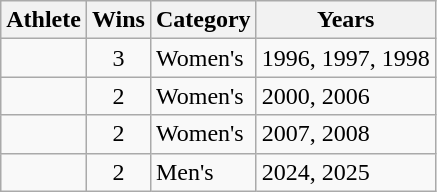<table class="wikitable">
<tr>
<th>Athlete</th>
<th>Wins</th>
<th>Category</th>
<th>Years</th>
</tr>
<tr>
<td></td>
<td align=center>3</td>
<td>Women's</td>
<td>1996, 1997, 1998</td>
</tr>
<tr>
<td></td>
<td align=center>2</td>
<td>Women's</td>
<td>2000, 2006</td>
</tr>
<tr>
<td></td>
<td align=center>2</td>
<td>Women's</td>
<td>2007, 2008</td>
</tr>
<tr>
<td></td>
<td align=center>2</td>
<td>Men's</td>
<td>2024, 2025</td>
</tr>
</table>
